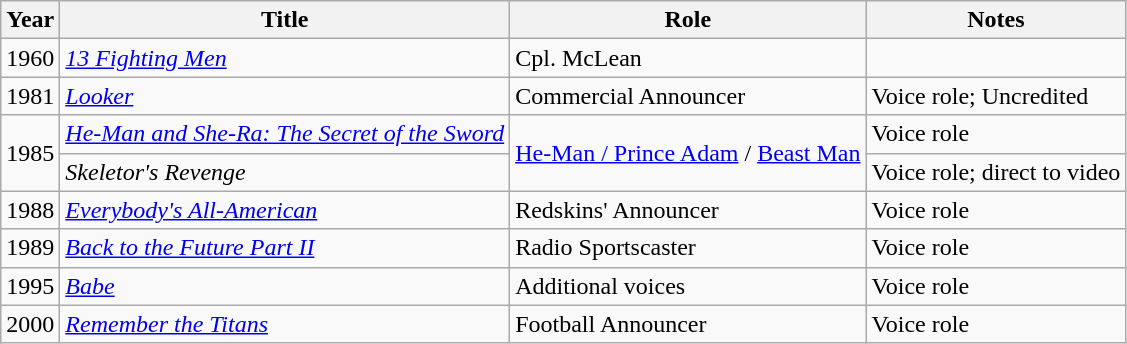<table class="wikitable">
<tr>
<th>Year</th>
<th>Title</th>
<th>Role</th>
<th>Notes</th>
</tr>
<tr>
<td>1960</td>
<td><em><a href='#'>13 Fighting Men</a></em></td>
<td>Cpl. McLean</td>
<td></td>
</tr>
<tr>
<td>1981</td>
<td><em><a href='#'>Looker</a></em></td>
<td>Commercial Announcer</td>
<td>Voice role; Uncredited</td>
</tr>
<tr>
<td rowspan="2">1985</td>
<td><em><a href='#'>He-Man and She-Ra: The Secret of the Sword</a></em></td>
<td rowspan="2"><a href='#'>He-Man / Prince Adam</a> / <a href='#'>Beast Man</a></td>
<td>Voice role</td>
</tr>
<tr>
<td><em>Skeletor's Revenge</em></td>
<td>Voice role; direct to video</td>
</tr>
<tr>
<td>1988</td>
<td><em><a href='#'>Everybody's All-American</a></em></td>
<td>Redskins' Announcer</td>
<td>Voice role</td>
</tr>
<tr>
<td>1989</td>
<td><em><a href='#'>Back to the Future Part II</a></em></td>
<td>Radio Sportscaster</td>
<td>Voice role</td>
</tr>
<tr>
<td>1995</td>
<td><em><a href='#'>Babe</a></em></td>
<td>Additional voices</td>
<td>Voice role</td>
</tr>
<tr>
<td>2000</td>
<td><em><a href='#'>Remember the Titans</a></em></td>
<td>Football Announcer</td>
<td>Voice role</td>
</tr>
</table>
